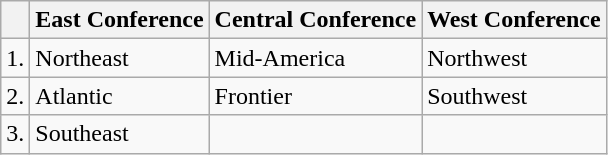<table class="wikitable">
<tr>
<th></th>
<th>East Conference</th>
<th>Central Conference</th>
<th>West Conference</th>
</tr>
<tr>
<td>1.</td>
<td>Northeast</td>
<td>Mid-America</td>
<td>Northwest</td>
</tr>
<tr>
<td>2.</td>
<td>Atlantic</td>
<td>Frontier</td>
<td>Southwest</td>
</tr>
<tr>
<td>3.</td>
<td>Southeast</td>
<td></td>
<td></td>
</tr>
</table>
